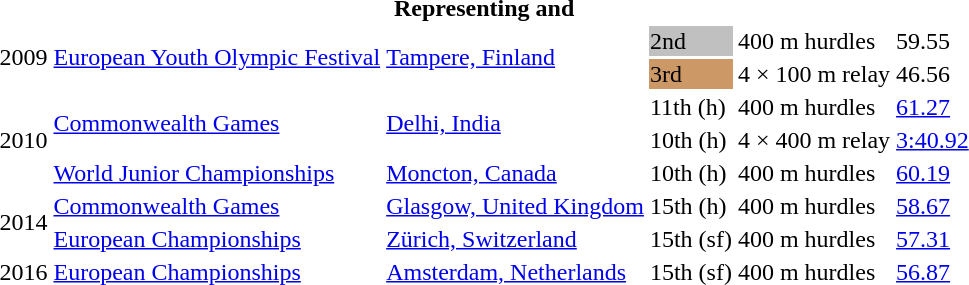<table>
<tr>
<th colspan="6">Representing  and </th>
</tr>
<tr>
<td rowspan=2>2009</td>
<td rowspan=2><a href='#'>European Youth Olympic Festival</a></td>
<td rowspan=2><a href='#'>Tampere, Finland</a></td>
<td bgcolor=silver>2nd</td>
<td>400 m hurdles</td>
<td>59.55</td>
</tr>
<tr>
<td bgcolor=cc9966>3rd</td>
<td>4 × 100 m relay</td>
<td>46.56</td>
</tr>
<tr>
<td rowspan=3>2010</td>
<td rowspan=2><a href='#'>Commonwealth Games</a></td>
<td rowspan=2><a href='#'>Delhi, India</a></td>
<td>11th (h)</td>
<td>400 m hurdles</td>
<td><a href='#'>61.27</a></td>
</tr>
<tr>
<td>10th (h)</td>
<td>4 × 400 m relay</td>
<td><a href='#'>3:40.92</a></td>
</tr>
<tr>
<td><a href='#'>World Junior Championships</a></td>
<td><a href='#'>Moncton, Canada</a></td>
<td>10th (h)</td>
<td>400 m hurdles</td>
<td><a href='#'>60.19</a></td>
</tr>
<tr>
<td rowspan=2>2014</td>
<td><a href='#'>Commonwealth Games</a></td>
<td><a href='#'>Glasgow, United Kingdom</a></td>
<td>15th (h)</td>
<td>400 m hurdles</td>
<td><a href='#'>58.67</a></td>
</tr>
<tr>
<td><a href='#'>European Championships</a></td>
<td><a href='#'>Zürich, Switzerland</a></td>
<td>15th (sf)</td>
<td>400 m hurdles</td>
<td><a href='#'>57.31</a></td>
</tr>
<tr>
<td>2016</td>
<td><a href='#'>European Championships</a></td>
<td><a href='#'>Amsterdam, Netherlands</a></td>
<td>15th (sf)</td>
<td>400 m hurdles</td>
<td><a href='#'>56.87</a></td>
</tr>
</table>
